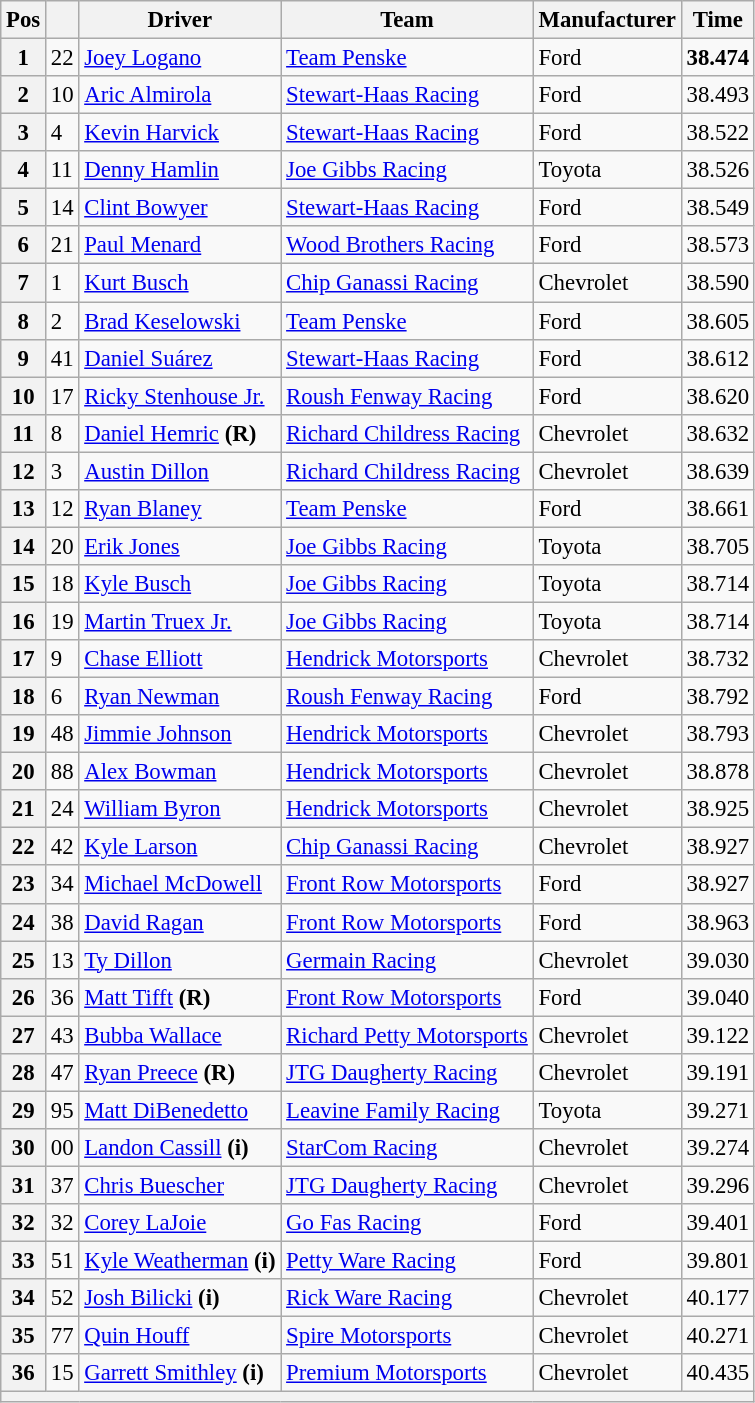<table class="wikitable" style="font-size:95%">
<tr>
<th>Pos</th>
<th></th>
<th>Driver</th>
<th>Team</th>
<th>Manufacturer</th>
<th>Time</th>
</tr>
<tr>
<th>1</th>
<td>22</td>
<td><a href='#'>Joey Logano</a></td>
<td><a href='#'>Team Penske</a></td>
<td>Ford</td>
<td><strong>38.474</strong></td>
</tr>
<tr>
<th>2</th>
<td>10</td>
<td><a href='#'>Aric Almirola</a></td>
<td><a href='#'>Stewart-Haas Racing</a></td>
<td>Ford</td>
<td>38.493</td>
</tr>
<tr>
<th>3</th>
<td>4</td>
<td><a href='#'>Kevin Harvick</a></td>
<td><a href='#'>Stewart-Haas Racing</a></td>
<td>Ford</td>
<td>38.522</td>
</tr>
<tr>
<th>4</th>
<td>11</td>
<td><a href='#'>Denny Hamlin</a></td>
<td><a href='#'>Joe Gibbs Racing</a></td>
<td>Toyota</td>
<td>38.526</td>
</tr>
<tr>
<th>5</th>
<td>14</td>
<td><a href='#'>Clint Bowyer</a></td>
<td><a href='#'>Stewart-Haas Racing</a></td>
<td>Ford</td>
<td>38.549</td>
</tr>
<tr>
<th>6</th>
<td>21</td>
<td><a href='#'>Paul Menard</a></td>
<td><a href='#'>Wood Brothers Racing</a></td>
<td>Ford</td>
<td>38.573</td>
</tr>
<tr>
<th>7</th>
<td>1</td>
<td><a href='#'>Kurt Busch</a></td>
<td><a href='#'>Chip Ganassi Racing</a></td>
<td>Chevrolet</td>
<td>38.590</td>
</tr>
<tr>
<th>8</th>
<td>2</td>
<td><a href='#'>Brad Keselowski</a></td>
<td><a href='#'>Team Penske</a></td>
<td>Ford</td>
<td>38.605</td>
</tr>
<tr>
<th>9</th>
<td>41</td>
<td><a href='#'>Daniel Suárez</a></td>
<td><a href='#'>Stewart-Haas Racing</a></td>
<td>Ford</td>
<td>38.612</td>
</tr>
<tr>
<th>10</th>
<td>17</td>
<td><a href='#'>Ricky Stenhouse Jr.</a></td>
<td><a href='#'>Roush Fenway Racing</a></td>
<td>Ford</td>
<td>38.620</td>
</tr>
<tr>
<th>11</th>
<td>8</td>
<td><a href='#'>Daniel Hemric</a> <strong>(R)</strong></td>
<td><a href='#'>Richard Childress Racing</a></td>
<td>Chevrolet</td>
<td>38.632</td>
</tr>
<tr>
<th>12</th>
<td>3</td>
<td><a href='#'>Austin Dillon</a></td>
<td><a href='#'>Richard Childress Racing</a></td>
<td>Chevrolet</td>
<td>38.639</td>
</tr>
<tr>
<th>13</th>
<td>12</td>
<td><a href='#'>Ryan Blaney</a></td>
<td><a href='#'>Team Penske</a></td>
<td>Ford</td>
<td>38.661</td>
</tr>
<tr>
<th>14</th>
<td>20</td>
<td><a href='#'>Erik Jones</a></td>
<td><a href='#'>Joe Gibbs Racing</a></td>
<td>Toyota</td>
<td>38.705</td>
</tr>
<tr>
<th>15</th>
<td>18</td>
<td><a href='#'>Kyle Busch</a></td>
<td><a href='#'>Joe Gibbs Racing</a></td>
<td>Toyota</td>
<td>38.714</td>
</tr>
<tr>
<th>16</th>
<td>19</td>
<td><a href='#'>Martin Truex Jr.</a></td>
<td><a href='#'>Joe Gibbs Racing</a></td>
<td>Toyota</td>
<td>38.714</td>
</tr>
<tr>
<th>17</th>
<td>9</td>
<td><a href='#'>Chase Elliott</a></td>
<td><a href='#'>Hendrick Motorsports</a></td>
<td>Chevrolet</td>
<td>38.732</td>
</tr>
<tr>
<th>18</th>
<td>6</td>
<td><a href='#'>Ryan Newman</a></td>
<td><a href='#'>Roush Fenway Racing</a></td>
<td>Ford</td>
<td>38.792</td>
</tr>
<tr>
<th>19</th>
<td>48</td>
<td><a href='#'>Jimmie Johnson</a></td>
<td><a href='#'>Hendrick Motorsports</a></td>
<td>Chevrolet</td>
<td>38.793</td>
</tr>
<tr>
<th>20</th>
<td>88</td>
<td><a href='#'>Alex Bowman</a></td>
<td><a href='#'>Hendrick Motorsports</a></td>
<td>Chevrolet</td>
<td>38.878</td>
</tr>
<tr>
<th>21</th>
<td>24</td>
<td><a href='#'>William Byron</a></td>
<td><a href='#'>Hendrick Motorsports</a></td>
<td>Chevrolet</td>
<td>38.925</td>
</tr>
<tr>
<th>22</th>
<td>42</td>
<td><a href='#'>Kyle Larson</a></td>
<td><a href='#'>Chip Ganassi Racing</a></td>
<td>Chevrolet</td>
<td>38.927</td>
</tr>
<tr>
<th>23</th>
<td>34</td>
<td><a href='#'>Michael McDowell</a></td>
<td><a href='#'>Front Row Motorsports</a></td>
<td>Ford</td>
<td>38.927</td>
</tr>
<tr>
<th>24</th>
<td>38</td>
<td><a href='#'>David Ragan</a></td>
<td><a href='#'>Front Row Motorsports</a></td>
<td>Ford</td>
<td>38.963</td>
</tr>
<tr>
<th>25</th>
<td>13</td>
<td><a href='#'>Ty Dillon</a></td>
<td><a href='#'>Germain Racing</a></td>
<td>Chevrolet</td>
<td>39.030</td>
</tr>
<tr>
<th>26</th>
<td>36</td>
<td><a href='#'>Matt Tifft</a> <strong>(R)</strong></td>
<td><a href='#'>Front Row Motorsports</a></td>
<td>Ford</td>
<td>39.040</td>
</tr>
<tr>
<th>27</th>
<td>43</td>
<td><a href='#'>Bubba Wallace</a></td>
<td><a href='#'>Richard Petty Motorsports</a></td>
<td>Chevrolet</td>
<td>39.122</td>
</tr>
<tr>
<th>28</th>
<td>47</td>
<td><a href='#'>Ryan Preece</a> <strong>(R)</strong></td>
<td><a href='#'>JTG Daugherty Racing</a></td>
<td>Chevrolet</td>
<td>39.191</td>
</tr>
<tr>
<th>29</th>
<td>95</td>
<td><a href='#'>Matt DiBenedetto</a></td>
<td><a href='#'>Leavine Family Racing</a></td>
<td>Toyota</td>
<td>39.271</td>
</tr>
<tr>
<th>30</th>
<td>00</td>
<td><a href='#'>Landon Cassill</a> <strong>(i)</strong></td>
<td><a href='#'>StarCom Racing</a></td>
<td>Chevrolet</td>
<td>39.274</td>
</tr>
<tr>
<th>31</th>
<td>37</td>
<td><a href='#'>Chris Buescher</a></td>
<td><a href='#'>JTG Daugherty Racing</a></td>
<td>Chevrolet</td>
<td>39.296</td>
</tr>
<tr>
<th>32</th>
<td>32</td>
<td><a href='#'>Corey LaJoie</a></td>
<td><a href='#'>Go Fas Racing</a></td>
<td>Ford</td>
<td>39.401</td>
</tr>
<tr>
<th>33</th>
<td>51</td>
<td><a href='#'>Kyle Weatherman</a> <strong>(i)</strong></td>
<td><a href='#'>Petty Ware Racing</a></td>
<td>Ford</td>
<td>39.801</td>
</tr>
<tr>
<th>34</th>
<td>52</td>
<td><a href='#'>Josh Bilicki</a> <strong>(i)</strong></td>
<td><a href='#'>Rick Ware Racing</a></td>
<td>Chevrolet</td>
<td>40.177</td>
</tr>
<tr>
<th>35</th>
<td>77</td>
<td><a href='#'>Quin Houff</a></td>
<td><a href='#'>Spire Motorsports</a></td>
<td>Chevrolet</td>
<td>40.271</td>
</tr>
<tr>
<th>36</th>
<td>15</td>
<td><a href='#'>Garrett Smithley</a> <strong>(i)</strong></td>
<td><a href='#'>Premium Motorsports</a></td>
<td>Chevrolet</td>
<td>40.435</td>
</tr>
<tr>
<th colspan="6"></th>
</tr>
</table>
